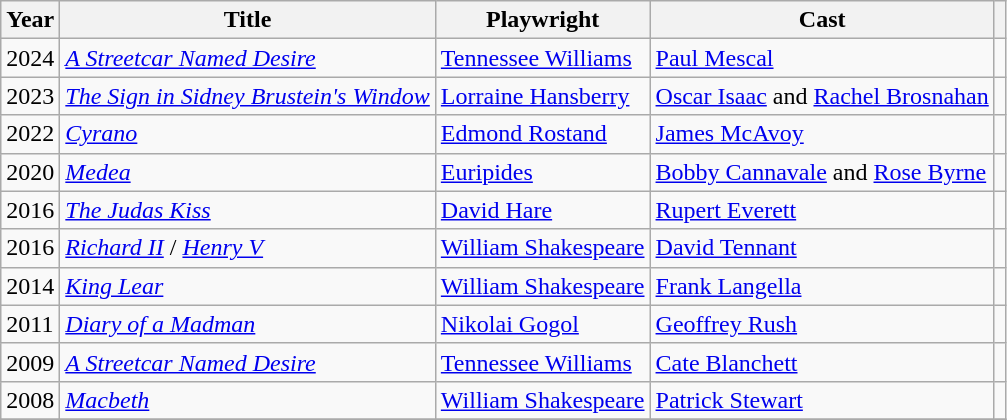<table class="wikitable plainrowheaders" style="margin-right: 0;">
<tr>
<th scope="col">Year</th>
<th scope="col">Title</th>
<th scope="col">Playwright</th>
<th scope="col">Cast</th>
<th scope="col"></th>
</tr>
<tr>
<td>2024</td>
<td><em><a href='#'>A Streetcar Named Desire</a></em></td>
<td><a href='#'>Tennessee Williams</a></td>
<td><a href='#'>Paul Mescal</a></td>
<td></td>
</tr>
<tr>
<td>2023</td>
<td><em><a href='#'>The Sign in Sidney Brustein's Window</a></em></td>
<td><a href='#'>Lorraine Hansberry</a></td>
<td><a href='#'>Oscar Isaac</a> and <a href='#'>Rachel Brosnahan</a></td>
<td></td>
</tr>
<tr>
<td>2022</td>
<td><em><a href='#'>Cyrano</a></em></td>
<td><a href='#'>Edmond Rostand</a></td>
<td><a href='#'>James McAvoy</a></td>
<td></td>
</tr>
<tr>
<td>2020</td>
<td><em><a href='#'>Medea</a></em></td>
<td><a href='#'>Euripides</a></td>
<td><a href='#'>Bobby Cannavale</a> and <a href='#'>Rose Byrne</a></td>
<td></td>
</tr>
<tr>
<td>2016</td>
<td><em><a href='#'>The Judas Kiss</a></em></td>
<td><a href='#'>David Hare</a></td>
<td><a href='#'>Rupert Everett</a></td>
<td></td>
</tr>
<tr>
<td>2016</td>
<td><em><a href='#'>Richard II</a></em> / <em><a href='#'>Henry V</a></em></td>
<td><a href='#'>William Shakespeare</a></td>
<td><a href='#'>David Tennant</a></td>
<td></td>
</tr>
<tr>
<td>2014</td>
<td><em><a href='#'>King Lear</a></em></td>
<td><a href='#'>William Shakespeare</a></td>
<td><a href='#'>Frank Langella</a></td>
<td></td>
</tr>
<tr>
<td>2011</td>
<td><em><a href='#'> Diary of a Madman</a></em></td>
<td><a href='#'>Nikolai Gogol</a></td>
<td><a href='#'>Geoffrey Rush</a></td>
<td></td>
</tr>
<tr>
<td>2009</td>
<td><em><a href='#'>A Streetcar Named Desire</a></em></td>
<td><a href='#'>Tennessee Williams</a></td>
<td><a href='#'>Cate Blanchett</a></td>
<td></td>
</tr>
<tr>
<td>2008</td>
<td><em><a href='#'>Macbeth</a></em></td>
<td><a href='#'>William Shakespeare</a></td>
<td><a href='#'>Patrick Stewart</a></td>
<td></td>
</tr>
<tr>
</tr>
</table>
